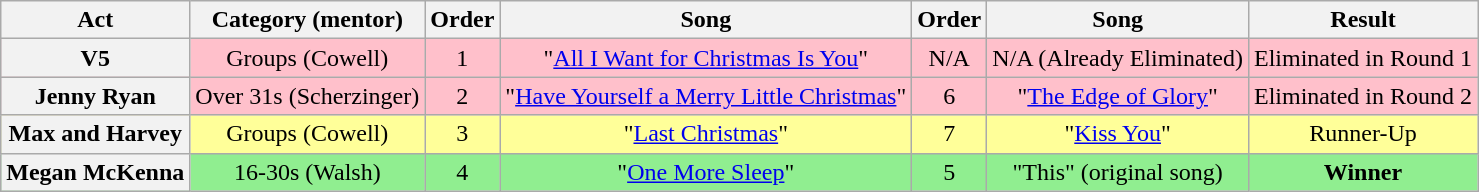<table class="wikitable plainrowheaders" style="text-align:center;">
<tr>
<th scope="col">Act</th>
<th scope="col">Category (mentor)</th>
<th scope="col">Order</th>
<th scope="col">Song</th>
<th scope="col">Order</th>
<th scope="col">Song</th>
<th scope="col">Result</th>
</tr>
<tr style="background:pink;">
<th scope="row">V5</th>
<td>Groups (Cowell)</td>
<td>1</td>
<td>"<a href='#'>All I Want for Christmas Is You</a>"</td>
<td>N/A</td>
<td>N/A (Already Eliminated)</td>
<td>Eliminated in Round 1</td>
</tr>
<tr style="background:pink;">
<th scope="row">Jenny Ryan</th>
<td>Over 31s (Scherzinger)</td>
<td>2</td>
<td>"<a href='#'>Have Yourself a Merry Little Christmas</a>"</td>
<td>6</td>
<td>"<a href='#'>The Edge of Glory</a>"</td>
<td>Eliminated in Round 2</td>
</tr>
<tr style="background:#ff9;">
<th scope="row">Max and Harvey</th>
<td>Groups (Cowell)</td>
<td>3</td>
<td>"<a href='#'>Last Christmas</a>"</td>
<td>7</td>
<td>"<a href='#'>Kiss You</a>"</td>
<td>Runner-Up</td>
</tr>
<tr style="background:lightgreen;">
<th scope="row">Megan McKenna</th>
<td>16-30s (Walsh)</td>
<td>4</td>
<td>"<a href='#'>One More Sleep</a>"</td>
<td>5</td>
<td>"This" (original song)</td>
<td><strong>Winner</strong></td>
</tr>
</table>
